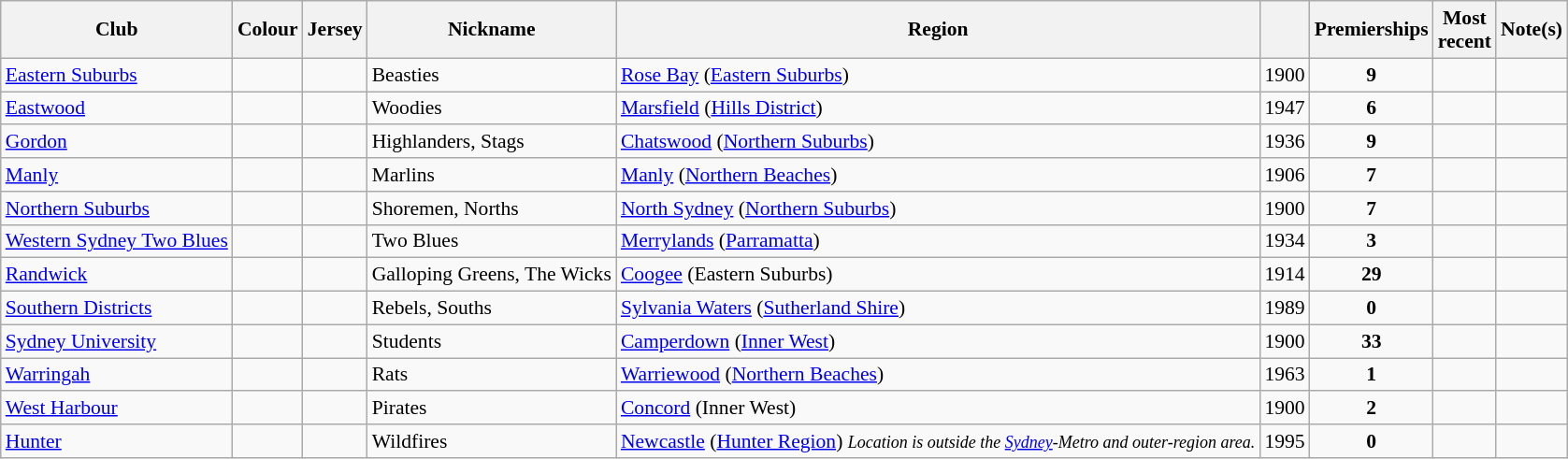<table class="wikitable sortable" style="text-align:left;font-size:90%;">
<tr>
<th>Club</th>
<th class=unsortable>Colour</th>
<th class=unsortable>Jersey</th>
<th>Nickname</th>
<th>Region</th>
<th></th>
<th>Premierships</th>
<th>Most<br>recent</th>
<th>Note(s)</th>
</tr>
<tr>
<td><a href='#'>Eastern Suburbs</a></td>
<td align=center></td>
<td align=center></td>
<td>Beasties</td>
<td><a href='#'>Rose Bay</a> (<a href='#'>Eastern Suburbs</a>)</td>
<td align=center>1900</td>
<td align=center><strong>9</strong></td>
<td align=center></td>
<td align=center></td>
</tr>
<tr>
<td><a href='#'>Eastwood</a></td>
<td align=center></td>
<td align=center></td>
<td>Woodies</td>
<td><a href='#'>Marsfield</a> (<a href='#'>Hills District</a>)</td>
<td align=center>1947</td>
<td align=center><strong>6</strong></td>
<td align=center></td>
<td align=center></td>
</tr>
<tr>
<td><a href='#'>Gordon</a></td>
<td align=center></td>
<td align=center></td>
<td>Highlanders, Stags</td>
<td><a href='#'>Chatswood</a> (<a href='#'>Northern Suburbs</a>)</td>
<td align=center>1936</td>
<td align=center><strong>9</strong></td>
<td align=center></td>
<td align=center></td>
</tr>
<tr>
<td><a href='#'>Manly</a></td>
<td align=center></td>
<td align=center></td>
<td>Marlins</td>
<td><a href='#'>Manly</a> (<a href='#'>Northern Beaches</a>)</td>
<td align=center>1906</td>
<td align=center><strong>7</strong></td>
<td align=center></td>
<td align=center></td>
</tr>
<tr>
<td><a href='#'>Northern Suburbs</a></td>
<td align=center></td>
<td align=center></td>
<td>Shoremen, Norths</td>
<td><a href='#'>North Sydney</a> (<a href='#'>Northern Suburbs</a>)</td>
<td align=center>1900</td>
<td align=center><strong>7</strong></td>
<td align=center></td>
<td align=center></td>
</tr>
<tr>
<td><a href='#'>Western Sydney Two Blues</a></td>
<td align=center></td>
<td align=center></td>
<td>Two Blues</td>
<td><a href='#'>Merrylands</a> (<a href='#'>Parramatta</a>)</td>
<td align=center>1934</td>
<td align=center><strong>3</strong></td>
<td align=center></td>
<td align=center></td>
</tr>
<tr>
<td><a href='#'>Randwick</a></td>
<td align=center></td>
<td align=center></td>
<td>Galloping Greens, The Wicks</td>
<td><a href='#'>Coogee</a> (Eastern Suburbs)</td>
<td align=center>1914</td>
<td align=center><strong>29</strong></td>
<td align=center></td>
<td align=center></td>
</tr>
<tr>
<td><a href='#'>Southern Districts</a></td>
<td align=center></td>
<td align=center></td>
<td>Rebels, Souths</td>
<td><a href='#'>Sylvania Waters</a> (<a href='#'>Sutherland Shire</a>)</td>
<td align=center>1989</td>
<td align=center><strong>0</strong></td>
<td align=center></td>
<td align=center></td>
</tr>
<tr>
<td><a href='#'>Sydney University</a></td>
<td align=center></td>
<td align=center></td>
<td>Students</td>
<td><a href='#'>Camperdown</a> (<a href='#'>Inner West</a>)</td>
<td align=center>1900</td>
<td align=center><strong>33</strong></td>
<td align=center></td>
<td align=center></td>
</tr>
<tr>
<td><a href='#'>Warringah</a></td>
<td align=center></td>
<td align=center></td>
<td>Rats</td>
<td><a href='#'>Warriewood</a> (<a href='#'>Northern Beaches</a>)</td>
<td align=center>1963</td>
<td align=center><strong>1</strong></td>
<td align=center></td>
<td align=center></td>
</tr>
<tr>
<td><a href='#'>West Harbour</a></td>
<td align=center></td>
<td align=center></td>
<td>Pirates</td>
<td><a href='#'>Concord</a> (Inner West)</td>
<td align=center>1900</td>
<td align=center><strong>2</strong></td>
<td align=center></td>
<td align=center></td>
</tr>
<tr>
<td><a href='#'>Hunter</a></td>
<td align=center></td>
<td align=center></td>
<td>Wildfires</td>
<td><a href='#'>Newcastle</a> (<a href='#'>Hunter Region</a>) <small><em>Location is outside the <a href='#'>Sydney</a>-Metro and outer-region area.</em></small></td>
<td align=center>1995</td>
<td align=center><strong>0</strong></td>
<td align=center></td>
<td align=center></td>
</tr>
</table>
